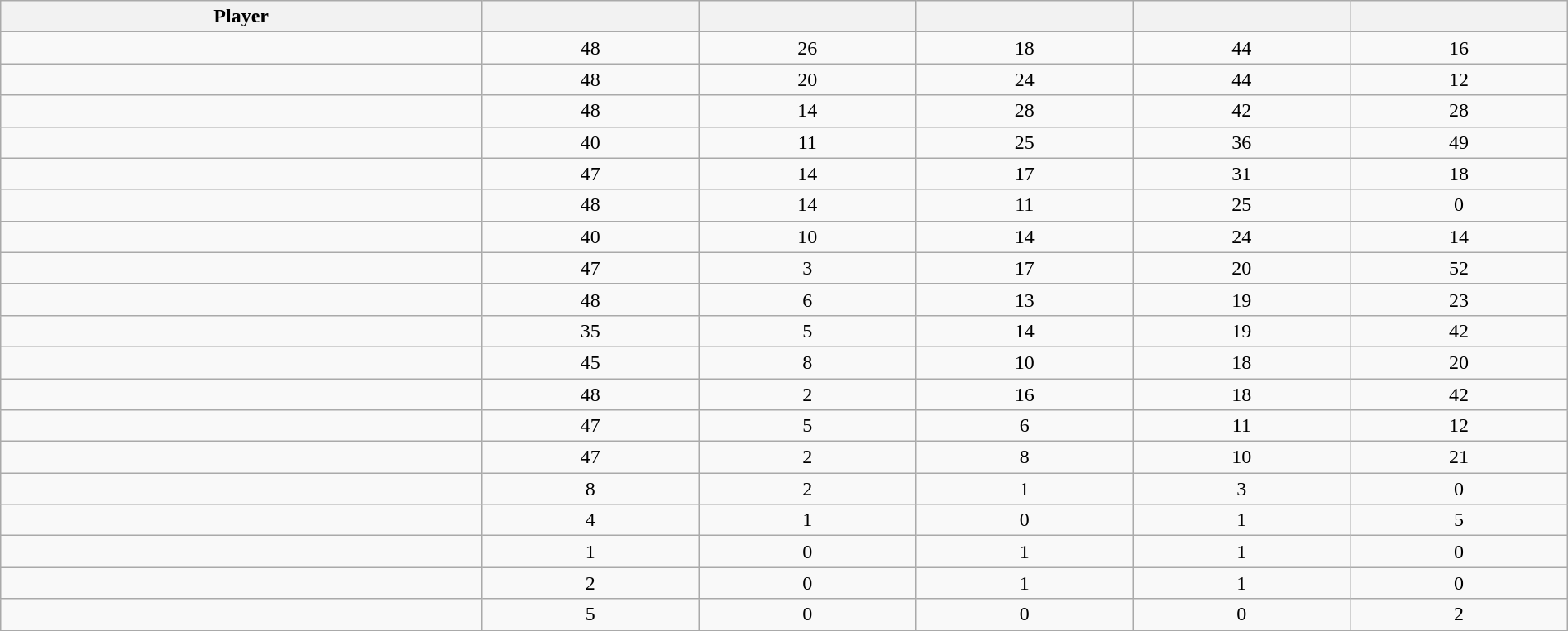<table class="wikitable sortable" style="width:100%;">
<tr align=center>
<th>Player</th>
<th></th>
<th></th>
<th></th>
<th></th>
<th></th>
</tr>
<tr align=center>
<td></td>
<td>48</td>
<td>26</td>
<td>18</td>
<td>44</td>
<td>16</td>
</tr>
<tr align=center>
<td></td>
<td>48</td>
<td>20</td>
<td>24</td>
<td>44</td>
<td>12</td>
</tr>
<tr align=center>
<td></td>
<td>48</td>
<td>14</td>
<td>28</td>
<td>42</td>
<td>28</td>
</tr>
<tr align=center>
<td></td>
<td>40</td>
<td>11</td>
<td>25</td>
<td>36</td>
<td>49</td>
</tr>
<tr align=center>
<td></td>
<td>47</td>
<td>14</td>
<td>17</td>
<td>31</td>
<td>18</td>
</tr>
<tr align=center>
<td></td>
<td>48</td>
<td>14</td>
<td>11</td>
<td>25</td>
<td>0</td>
</tr>
<tr align=center>
<td></td>
<td>40</td>
<td>10</td>
<td>14</td>
<td>24</td>
<td>14</td>
</tr>
<tr align=center>
<td></td>
<td>47</td>
<td>3</td>
<td>17</td>
<td>20</td>
<td>52</td>
</tr>
<tr align=center>
<td></td>
<td>48</td>
<td>6</td>
<td>13</td>
<td>19</td>
<td>23</td>
</tr>
<tr align=center>
<td></td>
<td>35</td>
<td>5</td>
<td>14</td>
<td>19</td>
<td>42</td>
</tr>
<tr align=center>
<td></td>
<td>45</td>
<td>8</td>
<td>10</td>
<td>18</td>
<td>20</td>
</tr>
<tr align=center>
<td></td>
<td>48</td>
<td>2</td>
<td>16</td>
<td>18</td>
<td>42</td>
</tr>
<tr align=center>
<td></td>
<td>47</td>
<td>5</td>
<td>6</td>
<td>11</td>
<td>12</td>
</tr>
<tr align=center>
<td></td>
<td>47</td>
<td>2</td>
<td>8</td>
<td>10</td>
<td>21</td>
</tr>
<tr align=center>
<td></td>
<td>8</td>
<td>2</td>
<td>1</td>
<td>3</td>
<td>0</td>
</tr>
<tr align=center>
<td></td>
<td>4</td>
<td>1</td>
<td>0</td>
<td>1</td>
<td>5</td>
</tr>
<tr align=center>
<td></td>
<td>1</td>
<td>0</td>
<td>1</td>
<td>1</td>
<td>0</td>
</tr>
<tr align=center>
<td></td>
<td>2</td>
<td>0</td>
<td>1</td>
<td>1</td>
<td>0</td>
</tr>
<tr align=center>
<td></td>
<td>5</td>
<td>0</td>
<td>0</td>
<td>0</td>
<td>2</td>
</tr>
<tr>
</tr>
</table>
